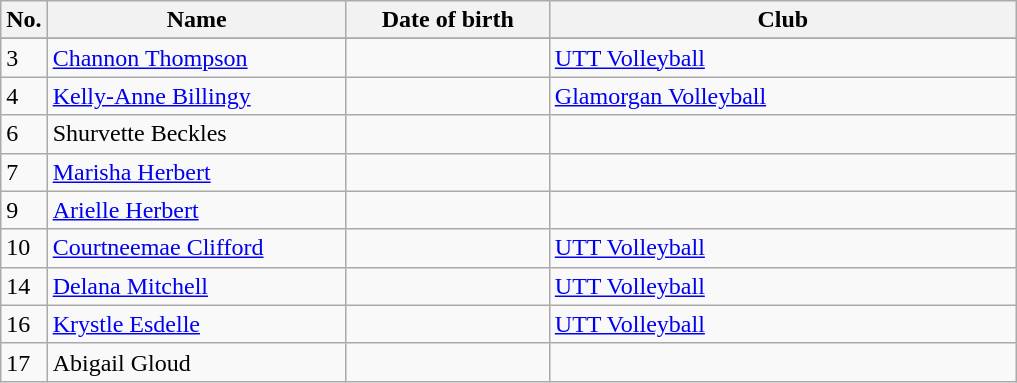<table class=wikitable sortable style=font-size:100%; text-align:center;>
<tr>
<th>No.</th>
<th style=width:12em>Name</th>
<th style=width:8em>Date of birth</th>
<th style=width:19em>Club</th>
</tr>
<tr>
</tr>
<tr ||>
</tr>
<tr>
<td>3</td>
<td><a href='#'>Channon Thompson</a></td>
<td></td>
<td><a href='#'>UTT Volleyball</a></td>
</tr>
<tr>
<td>4</td>
<td><a href='#'>Kelly-Anne Billingy</a></td>
<td></td>
<td><a href='#'>Glamorgan Volleyball</a></td>
</tr>
<tr>
<td>6</td>
<td>Shurvette Beckles</td>
<td></td>
<td></td>
</tr>
<tr>
<td>7</td>
<td><a href='#'>Marisha Herbert</a></td>
<td></td>
<td></td>
</tr>
<tr>
<td>9</td>
<td><a href='#'>Arielle Herbert</a></td>
<td></td>
<td></td>
</tr>
<tr>
<td>10</td>
<td><a href='#'>Courtneemae Clifford</a></td>
<td></td>
<td><a href='#'>UTT Volleyball</a></td>
</tr>
<tr>
<td>14</td>
<td><a href='#'>Delana Mitchell</a></td>
<td></td>
<td><a href='#'>UTT Volleyball</a></td>
</tr>
<tr>
<td>16</td>
<td><a href='#'>Krystle Esdelle</a></td>
<td></td>
<td><a href='#'>UTT Volleyball</a></td>
</tr>
<tr>
<td>17</td>
<td>Abigail Gloud</td>
<td></td>
<td></td>
</tr>
</table>
